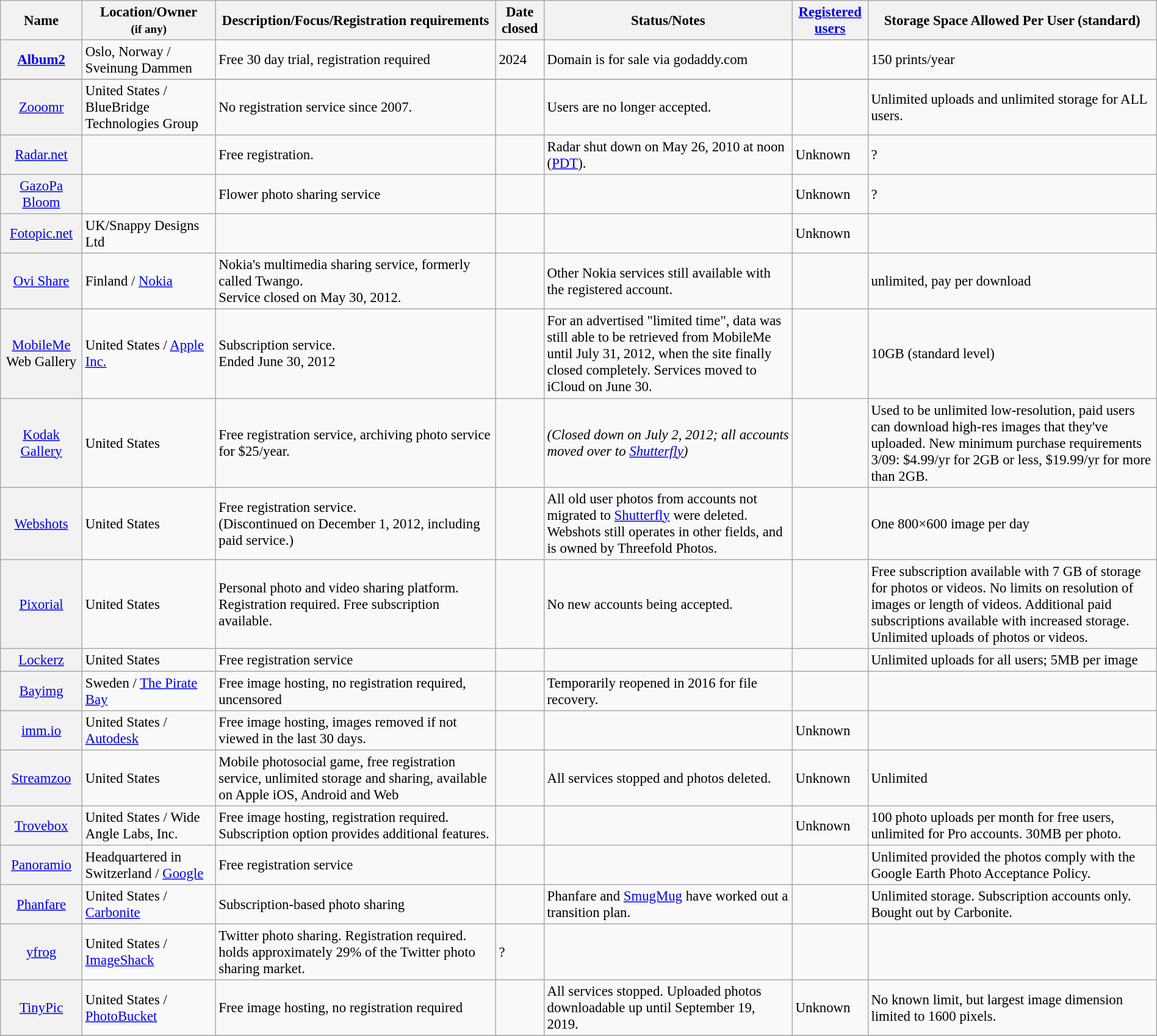<table class="wikitable sortable sticky-table-row1 sticky-table-col1" style="width:100%; font-size:95%">
<tr>
<th>Name</th>
<th><abbr>Location</abbr>/Owner<br><small>(if any)</small></th>
<th>Description/Focus/Registration requirements</th>
<th>Date closed</th>
<th>Status/Notes</th>
<th><a href='#'>Registered users</a></th>
<th>Storage Space Allowed Per User (standard)</th>
</tr>
<tr>
<th><a href='#'>Album2</a></th>
<td>Oslo, Norway / Sveinung Dammen</td>
<td>Free 30 day trial, registration required</td>
<td>2024</td>
<td>Domain is for sale via godaddy.com</td>
<td></td>
<td>150 prints/year</td>
</tr>
<tr>
</tr>
<tr>
<th style="font-weight:normal"><a href='#'>Zooomr</a></th>
<td>United States / BlueBridge Technologies Group</td>
<td>No registration service since 2007.</td>
<td></td>
<td>Users are no longer accepted.</td>
<td></td>
<td>Unlimited uploads and unlimited storage for ALL users.</td>
</tr>
<tr>
<th style="font-weight:normal"><a href='#'>Radar.net</a></th>
<td></td>
<td>Free registration.</td>
<td></td>
<td>Radar shut down on May 26, 2010 at noon (<a href='#'>PDT</a>).</td>
<td>Unknown</td>
<td>?</td>
</tr>
<tr>
<th style="font-weight:normal;"><a href='#'>GazoPa Bloom</a></th>
<td></td>
<td>Flower photo sharing service</td>
<td></td>
<td></td>
<td>Unknown</td>
<td>?</td>
</tr>
<tr>
<th style="font-weight:normal"><a href='#'>Fotopic.net</a></th>
<td>UK/Snappy Designs Ltd</td>
<td></td>
<td></td>
<td></td>
<td>Unknown</td>
<td></td>
</tr>
<tr>
<th style="font-weight:normal"><a href='#'>Ovi Share</a></th>
<td>Finland / <a href='#'>Nokia</a></td>
<td>Nokia's multimedia sharing service, formerly called Twango.<br>Service closed on May 30, 2012.</td>
<td></td>
<td>Other Nokia services still available with the registered account.</td>
<td></td>
<td>unlimited, pay per download</td>
</tr>
<tr>
<th style="font-weight:normal"><a href='#'>MobileMe</a> Web Gallery</th>
<td>United States / <a href='#'>Apple Inc.</a></td>
<td>Subscription service.<br>Ended June 30, 2012</td>
<td></td>
<td>For an advertised "limited time", data was still able to be retrieved from MobileMe until July 31, 2012, when the site finally closed completely. Services moved to iCloud on June 30.</td>
<td></td>
<td>10GB (standard level)</td>
</tr>
<tr>
<th style="font-weight:normal"><a href='#'>Kodak Gallery</a></th>
<td>United States</td>
<td>Free registration service, archiving photo service for $25/year.</td>
<td></td>
<td><em>(Closed down on July 2, 2012; all accounts moved over to <a href='#'>Shutterfly</a>)</em></td>
<td></td>
<td>Used to be unlimited low-resolution, paid users can download high-res images that they've uploaded. New minimum purchase requirements 3/09: $4.99/yr for 2GB or less, $19.99/yr for more than 2GB.</td>
</tr>
<tr>
<th style="font-weight:normal"><a href='#'>Webshots</a></th>
<td>United States</td>
<td>Free registration service.<br>(Discontinued on December 1, 2012, including paid service.)</td>
<td></td>
<td>All old user photos from accounts not migrated to <a href='#'>Shutterfly</a> were deleted. Webshots still operates in other fields, and is owned by Threefold Photos.</td>
<td></td>
<td>One 800×600 image per day</td>
</tr>
<tr>
<th style="font-weight:normal"><a href='#'>Pixorial</a></th>
<td>United States</td>
<td>Personal photo and video sharing platform.<br>Registration required.  Free subscription available.</td>
<td></td>
<td>No new accounts being accepted.</td>
<td></td>
<td>Free subscription available with 7 GB of storage for photos or videos.  No limits on resolution of images or length of videos.  Additional paid subscriptions available with increased storage. Unlimited uploads of photos or videos.</td>
</tr>
<tr>
<th style="font-weight:normal"><a href='#'>Lockerz</a></th>
<td>United States</td>
<td>Free registration service</td>
<td></td>
<td></td>
<td></td>
<td>Unlimited uploads for all users; 5MB per image</td>
</tr>
<tr>
<th style="font-weight:normal"><a href='#'>Bayimg</a></th>
<td>Sweden / <a href='#'>The Pirate Bay</a></td>
<td>Free image hosting, no registration required, uncensored</td>
<td></td>
<td>Temporarily reopened in 2016 for file recovery.</td>
<td></td>
<td></td>
</tr>
<tr>
<th style="font-weight:normal"><a href='#'>imm.io</a></th>
<td>United States / <a href='#'>Autodesk</a></td>
<td>Free image hosting, images removed if not viewed in the last 30 days.</td>
<td></td>
<td></td>
<td>Unknown</td>
<td></td>
</tr>
<tr>
<th style="font-weight:normal"><a href='#'>Streamzoo</a></th>
<td>United States</td>
<td>Mobile photosocial game, free registration service, unlimited storage and sharing, available on Apple iOS, Android and Web</td>
<td></td>
<td>All services stopped and photos deleted.</td>
<td>Unknown</td>
<td>Unlimited</td>
</tr>
<tr>
<th style="font-weight:normal"><a href='#'>Trovebox</a></th>
<td>United States / Wide Angle Labs, Inc.</td>
<td>Free image hosting, registration required. Subscription option provides additional features.</td>
<td></td>
<td></td>
<td>Unknown</td>
<td>100 photo uploads per month for free users, unlimited for Pro accounts. 30MB per photo.</td>
</tr>
<tr>
<th style="font-weight:normal"><a href='#'>Panoramio</a></th>
<td>Headquartered in Switzerland / <a href='#'>Google</a></td>
<td>Free registration service</td>
<td></td>
<td></td>
<td></td>
<td>Unlimited provided the photos comply with the Google Earth Photo Acceptance Policy.</td>
</tr>
<tr>
<th style="font-weight:normal"><a href='#'>Phanfare</a></th>
<td>United States / <a href='#'>Carbonite</a></td>
<td>Subscription-based photo sharing</td>
<td></td>
<td>Phanfare and <a href='#'>SmugMug</a> have worked out a transition plan.</td>
<td></td>
<td>Unlimited storage.  Subscription accounts only.  Bought out by Carbonite.</td>
</tr>
<tr>
<th style="font-weight:normal"><a href='#'>yfrog</a></th>
<td>United States / <a href='#'>ImageShack</a></td>
<td>Twitter photo sharing. Registration required.  holds approximately 29% of the Twitter photo sharing market.</td>
<td>?</td>
<td></td>
<td></td>
<td></td>
</tr>
<tr>
<th style="font-weight:normal"><a href='#'>TinyPic</a></th>
<td>United States / <a href='#'>PhotoBucket</a></td>
<td>Free image hosting, no registration required</td>
<td></td>
<td>All services stopped. Uploaded photos downloadable up until September 19, 2019.</td>
<td>Unknown</td>
<td>No known limit, but largest image dimension limited to 1600 pixels.</td>
</tr>
<tr>
</tr>
</table>
